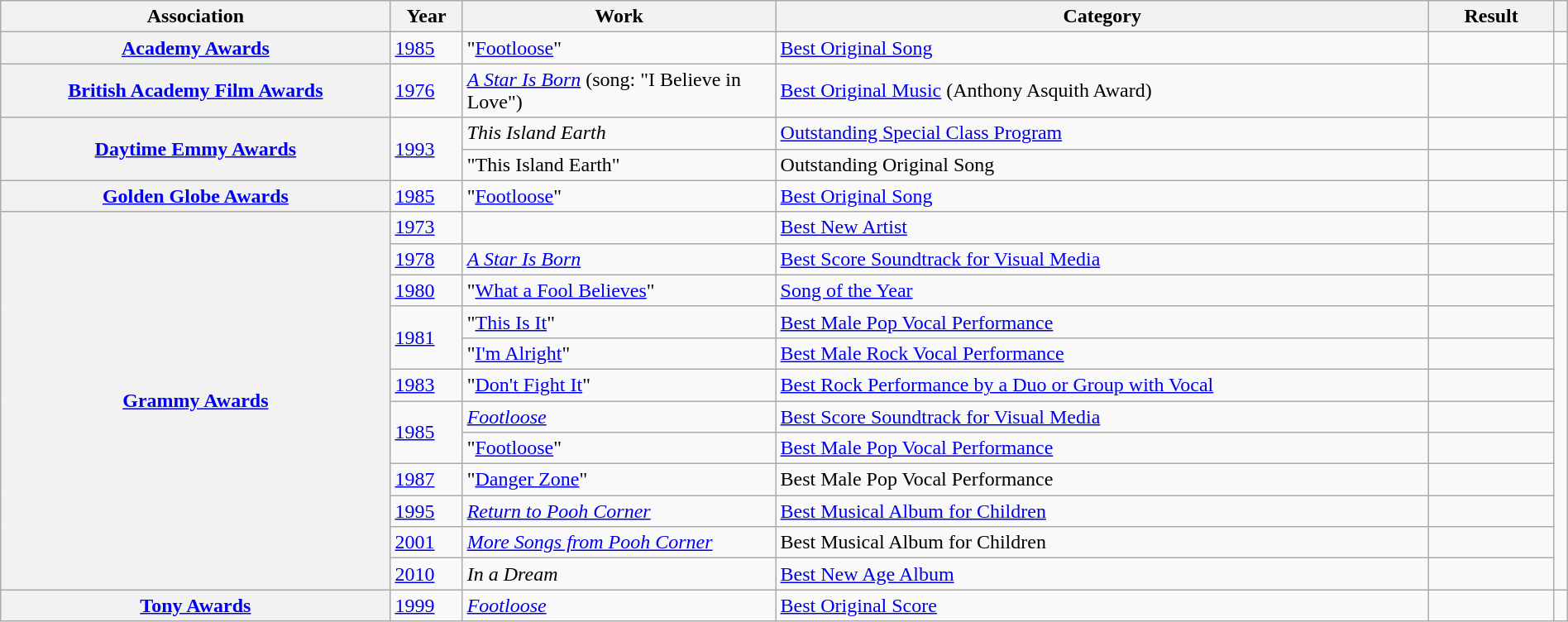<table class="wikitable sortable plainrowheaders" style="width: 100%;">
<tr>
<th scope="col" class="unsortable">Association</th>
<th scope="col" class="unsortable">Year</th>
<th scope="col" style="width: 20%;" class="unsortable">Work</th>
<th scope="col" class="unsortable">Category</th>
<th scope="col" style="width: 8%;" class="unsortable">Result</th>
<th scope="col" class="unsortable"></th>
</tr>
<tr>
<th scope="row" scope="row"><a href='#'>Academy Awards</a></th>
<td><a href='#'>1985</a></td>
<td>"<a href='#'>Footloose</a>"</td>
<td><a href='#'>Best Original Song</a></td>
<td></td>
<td style="text-align:center;"></td>
</tr>
<tr>
<th scope="row" scope="row"><a href='#'>British Academy Film Awards</a></th>
<td><a href='#'>1976</a></td>
<td><em><a href='#'>A Star Is Born</a></em> (song: "I Believe in Love")</td>
<td><a href='#'>Best Original Music</a> (Anthony Asquith Award)</td>
<td></td>
<td style="text-align:center;"></td>
</tr>
<tr>
<th scope="row" scope="row" rowspan="2"><a href='#'>Daytime Emmy Awards</a></th>
<td rowspan="2"><a href='#'>1993</a></td>
<td><em>This Island Earth</em></td>
<td><a href='#'>Outstanding Special Class Program</a></td>
<td></td>
<td style="text-align:center;"></td>
</tr>
<tr>
<td>"This Island Earth"</td>
<td>Outstanding Original Song</td>
<td></td>
<td style="text-align:center;"></td>
</tr>
<tr>
<th scope="row" scope="row"><a href='#'>Golden Globe Awards</a></th>
<td><a href='#'>1985</a></td>
<td>"<a href='#'>Footloose</a>"</td>
<td><a href='#'>Best Original Song</a></td>
<td></td>
<td style="text-align:center;"></td>
</tr>
<tr>
<th scope="row" scope="row" rowspan="12"><a href='#'>Grammy Awards</a></th>
<td><a href='#'>1973</a></td>
<td></td>
<td><a href='#'>Best New Artist</a></td>
<td></td>
<td style="text-align:center;" rowspan="12"></td>
</tr>
<tr>
<td><a href='#'>1978</a></td>
<td><em><a href='#'>A Star Is Born</a></em></td>
<td><a href='#'>Best Score Soundtrack for Visual Media</a></td>
<td></td>
</tr>
<tr>
<td><a href='#'>1980</a></td>
<td>"<a href='#'>What a Fool Believes</a>"</td>
<td><a href='#'>Song of the Year</a></td>
<td></td>
</tr>
<tr>
<td rowspan="2"><a href='#'>1981</a></td>
<td>"<a href='#'>This Is It</a>"</td>
<td><a href='#'>Best Male Pop Vocal Performance</a></td>
<td></td>
</tr>
<tr>
<td>"<a href='#'>I'm Alright</a>"</td>
<td><a href='#'>Best Male Rock Vocal Performance</a></td>
<td></td>
</tr>
<tr>
<td><a href='#'>1983</a></td>
<td>"<a href='#'>Don't Fight It</a>"</td>
<td><a href='#'>Best Rock Performance by a Duo or Group with Vocal</a></td>
<td></td>
</tr>
<tr>
<td rowspan="2"><a href='#'>1985</a></td>
<td><em><a href='#'>Footloose</a></em></td>
<td><a href='#'>Best Score Soundtrack for Visual Media</a></td>
<td></td>
</tr>
<tr>
<td>"<a href='#'>Footloose</a>"</td>
<td><a href='#'>Best Male Pop Vocal Performance</a></td>
<td></td>
</tr>
<tr>
<td><a href='#'>1987</a></td>
<td>"<a href='#'>Danger Zone</a>"</td>
<td>Best Male Pop Vocal Performance</td>
<td></td>
</tr>
<tr>
<td><a href='#'>1995</a></td>
<td><em><a href='#'>Return to Pooh Corner</a></em></td>
<td><a href='#'>Best Musical Album for Children</a></td>
<td></td>
</tr>
<tr>
<td><a href='#'>2001</a></td>
<td><em><a href='#'>More Songs from Pooh Corner</a></em></td>
<td>Best Musical Album for Children</td>
<td></td>
</tr>
<tr>
<td><a href='#'>2010</a></td>
<td><em>In a Dream</em></td>
<td><a href='#'>Best New Age Album</a></td>
<td></td>
</tr>
<tr>
<th scope="row" scope="row"><a href='#'>Tony Awards</a></th>
<td><a href='#'>1999</a></td>
<td><em><a href='#'>Footloose</a></em></td>
<td><a href='#'>Best Original Score</a></td>
<td></td>
<td style="text-align:center;"></td>
</tr>
</table>
